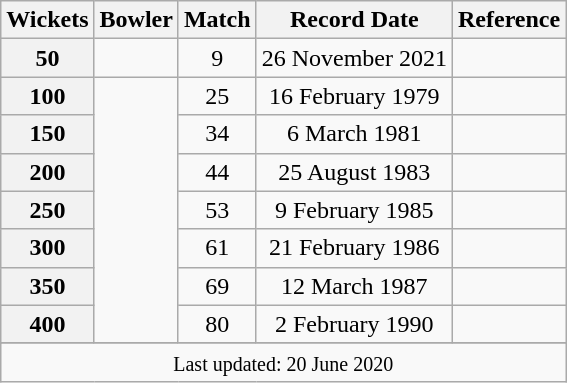<table class="wikitable plainrowheaders sortable" style="text-align:center;">
<tr>
<th scope="col" style="text-align:center;">Wickets</th>
<th scope="col" style="text-align:center;">Bowler</th>
<th scope="col" style="text-align:center;">Match</th>
<th scope="col" style="text-align:center;">Record Date</th>
<th scope="col" style="text-align:center;">Reference</th>
</tr>
<tr>
<th scope="row" style="text-align:center;">50</th>
<td></td>
<td>9</td>
<td>26 November 2021</td>
<td></td>
</tr>
<tr>
<th scope="row" style="text-align:center;">100</th>
<td rowspan=7></td>
<td>25</td>
<td>16 February 1979</td>
<td></td>
</tr>
<tr>
<th scope="row" style="text-align:center;">150</th>
<td>34</td>
<td>6 March 1981</td>
<td></td>
</tr>
<tr>
<th scope="row" style="text-align:center;">200</th>
<td>44</td>
<td>25 August 1983</td>
<td></td>
</tr>
<tr>
<th scope=row style="text-align:center;">250</th>
<td>53</td>
<td>9 February 1985</td>
<td></td>
</tr>
<tr>
<th scope=row style="text-align:center;">300</th>
<td>61</td>
<td>21 February 1986</td>
<td></td>
</tr>
<tr>
<th scope=row style="text-align:center;">350</th>
<td>69</td>
<td>12 March 1987</td>
<td></td>
</tr>
<tr>
<th scope="row" style="text-align:center;">400</th>
<td>80</td>
<td>2 February 1990</td>
<td></td>
</tr>
<tr>
</tr>
<tr class=sortbottom>
<td colspan=5><small>Last updated: 20 June 2020</small></td>
</tr>
</table>
